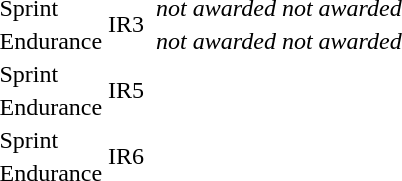<table>
<tr>
<td>Sprint</td>
<td rowspan=2>IR3</td>
<td></td>
<td><em>not awarded</em></td>
<td><em>not awarded</em></td>
</tr>
<tr>
<td>Endurance</td>
<td></td>
<td><em>not awarded</em></td>
<td><em>not awarded</em></td>
</tr>
<tr>
<td>Sprint</td>
<td rowspan=2>IR5</td>
<td></td>
<td></td>
<td></td>
</tr>
<tr>
<td>Endurance</td>
<td></td>
<td></td>
<td></td>
</tr>
<tr>
<td>Sprint</td>
<td rowspan=3>IR6</td>
<td></td>
<td></td>
<td></td>
</tr>
<tr>
<td rowspan=2>Endurance</td>
<td rowspan=2></td>
<td rowspan=2></td>
<td></td>
</tr>
<tr>
<td></td>
</tr>
</table>
